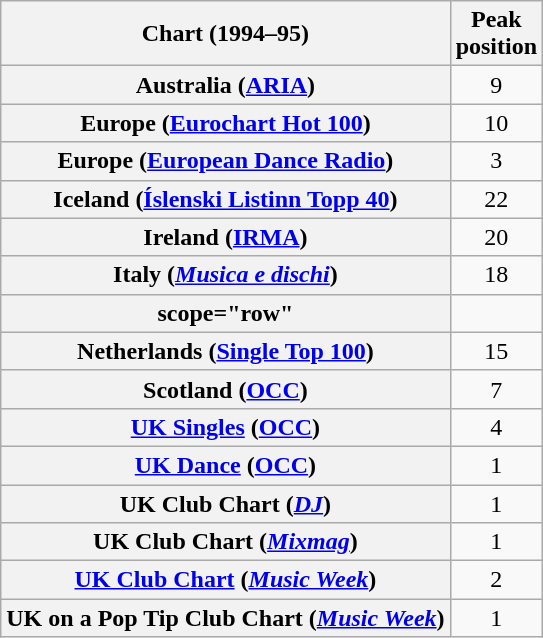<table class="wikitable sortable plainrowheaders" style="text-align:center">
<tr>
<th scope="col">Chart (1994–95)</th>
<th scope="col">Peak<br>position</th>
</tr>
<tr>
<th scope="row">Australia (<a href='#'>ARIA</a>)</th>
<td>9</td>
</tr>
<tr>
<th scope="row">Europe (<a href='#'>Eurochart Hot 100</a>)</th>
<td>10</td>
</tr>
<tr>
<th scope="row">Europe (<a href='#'>European Dance Radio</a>)</th>
<td>3</td>
</tr>
<tr>
<th scope="row">Iceland (<a href='#'>Íslenski Listinn Topp 40</a>)</th>
<td>22</td>
</tr>
<tr>
<th scope="row">Ireland (<a href='#'>IRMA</a>)</th>
<td>20</td>
</tr>
<tr>
<th scope="row">Italy (<em><a href='#'>Musica e dischi</a></em>)</th>
<td>18</td>
</tr>
<tr>
<th>scope="row"</th>
</tr>
<tr>
<th scope="row">Netherlands (<a href='#'>Single Top 100</a>)</th>
<td>15</td>
</tr>
<tr>
<th scope="row">Scotland (<a href='#'>OCC</a>)</th>
<td>7</td>
</tr>
<tr>
<th scope="row"><a href='#'>UK Singles</a> (<a href='#'>OCC</a>)</th>
<td>4</td>
</tr>
<tr>
<th scope="row"><a href='#'>UK Dance</a> (<a href='#'>OCC</a>)</th>
<td>1</td>
</tr>
<tr>
<th scope="row">UK Club Chart (<em><a href='#'>DJ</a></em>)</th>
<td>1</td>
</tr>
<tr>
<th scope="row">UK Club Chart (<em><a href='#'>Mixmag</a></em>)</th>
<td>1</td>
</tr>
<tr>
<th scope="row"><a href='#'>UK Club Chart</a> (<em><a href='#'>Music Week</a></em>)</th>
<td>2</td>
</tr>
<tr>
<th scope="row">UK on a Pop Tip Club Chart (<em><a href='#'>Music Week</a></em>)</th>
<td>1</td>
</tr>
</table>
